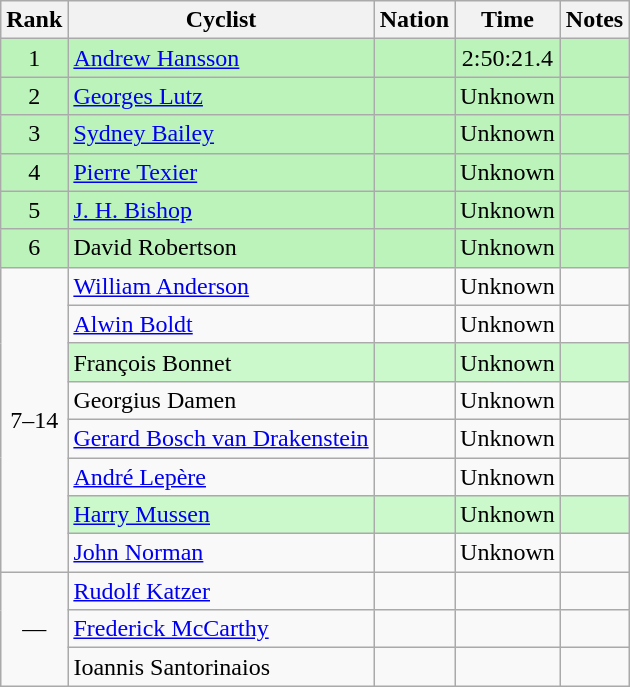<table class="wikitable sortable">
<tr>
<th>Rank</th>
<th>Cyclist</th>
<th>Nation</th>
<th>Time</th>
<th>Notes</th>
</tr>
<tr bgcolor=bbf3bb>
<td align=center>1</td>
<td><a href='#'>Andrew Hansson</a></td>
<td></td>
<td align=center>2:50:21.4</td>
<td align=center></td>
</tr>
<tr bgcolor=bbf3bb>
<td align=center>2</td>
<td><a href='#'>Georges Lutz</a></td>
<td></td>
<td align=center>Unknown</td>
<td align=center></td>
</tr>
<tr bgcolor=bbf3bb>
<td align=center>3</td>
<td><a href='#'>Sydney Bailey</a></td>
<td></td>
<td align=center>Unknown</td>
<td align=center></td>
</tr>
<tr bgcolor=bbf3bb>
<td align=center>4</td>
<td><a href='#'>Pierre Texier</a></td>
<td></td>
<td align=center>Unknown</td>
<td align=center></td>
</tr>
<tr bgcolor=bbf3bb>
<td align=center>5</td>
<td><a href='#'>J. H. Bishop</a></td>
<td></td>
<td align=center>Unknown</td>
<td align=center></td>
</tr>
<tr bgcolor=bbf3bb>
<td align=center>6</td>
<td>David Robertson</td>
<td></td>
<td align=center>Unknown</td>
<td align=center></td>
</tr>
<tr>
<td align=center rowspan=8>7–14</td>
<td><a href='#'>William Anderson</a></td>
<td></td>
<td align=center>Unknown</td>
<td></td>
</tr>
<tr>
<td><a href='#'>Alwin Boldt</a></td>
<td></td>
<td align=center>Unknown</td>
<td></td>
</tr>
<tr bgcolor=ccf9cc>
<td>François Bonnet</td>
<td></td>
<td align=center>Unknown</td>
<td align=center></td>
</tr>
<tr>
<td>Georgius Damen</td>
<td></td>
<td align=center>Unknown</td>
<td></td>
</tr>
<tr>
<td><a href='#'>Gerard Bosch van Drakenstein</a></td>
<td></td>
<td align=center>Unknown</td>
<td></td>
</tr>
<tr>
<td><a href='#'>André Lepère</a></td>
<td></td>
<td align=center>Unknown</td>
<td></td>
</tr>
<tr bgcolor=ccf9cc>
<td><a href='#'>Harry Mussen</a></td>
<td></td>
<td align=center>Unknown</td>
<td align=center></td>
</tr>
<tr>
<td><a href='#'>John Norman</a></td>
<td></td>
<td align=center>Unknown</td>
<td></td>
</tr>
<tr>
<td align=center rowspan=3 data-sort-value=15>—</td>
<td><a href='#'>Rudolf Katzer</a></td>
<td></td>
<td align=center></td>
<td></td>
</tr>
<tr>
<td><a href='#'>Frederick McCarthy</a></td>
<td></td>
<td align=center></td>
<td></td>
</tr>
<tr>
<td>Ioannis Santorinaios</td>
<td></td>
<td align=center></td>
<td></td>
</tr>
</table>
